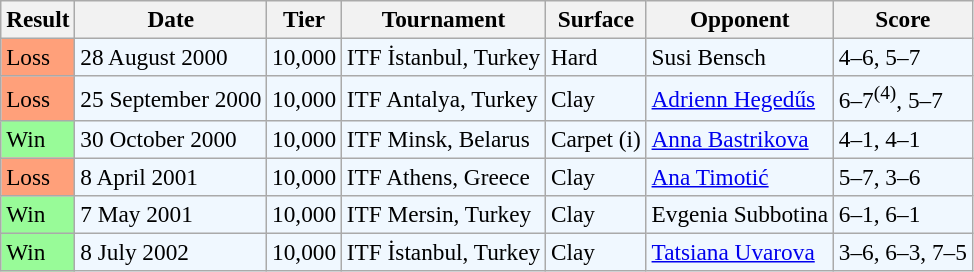<table class="sortable wikitable" style="font-size:97%;">
<tr>
<th>Result</th>
<th>Date</th>
<th>Tier</th>
<th>Tournament</th>
<th>Surface</th>
<th>Opponent</th>
<th class="unsortable">Score</th>
</tr>
<tr style="background:#f0f8ff;">
<td bgcolor=FFA07A>Loss</td>
<td>28 August 2000</td>
<td>10,000</td>
<td>ITF İstanbul, Turkey</td>
<td>Hard</td>
<td> Susi Bensch</td>
<td>4–6, 5–7</td>
</tr>
<tr style="background:#f0f8ff;">
<td bgcolor=FFA07A>Loss</td>
<td>25 September 2000</td>
<td>10,000</td>
<td>ITF Antalya, Turkey</td>
<td>Clay</td>
<td> <a href='#'>Adrienn Hegedűs</a></td>
<td>6–7<sup>(4)</sup>, 5–7</td>
</tr>
<tr style="background:#f0f8ff;">
<td style="background:#98fb98;">Win</td>
<td>30 October 2000</td>
<td>10,000</td>
<td>ITF Minsk, Belarus</td>
<td>Carpet (i)</td>
<td> <a href='#'>Anna Bastrikova</a></td>
<td>4–1, 4–1</td>
</tr>
<tr style="background:#f0f8ff;">
<td bgcolor=FFA07A>Loss</td>
<td>8 April 2001</td>
<td>10,000</td>
<td>ITF Athens, Greece</td>
<td>Clay</td>
<td> <a href='#'>Ana Timotić</a></td>
<td>5–7, 3–6</td>
</tr>
<tr style="background:#f0f8ff;">
<td style="background:#98fb98;">Win</td>
<td>7 May 2001</td>
<td>10,000</td>
<td>ITF Mersin, Turkey</td>
<td>Clay</td>
<td> Evgenia Subbotina</td>
<td>6–1, 6–1</td>
</tr>
<tr style="background:#f0f8ff;">
<td style="background:#98fb98;">Win</td>
<td>8 July 2002</td>
<td>10,000</td>
<td>ITF İstanbul, Turkey</td>
<td>Clay</td>
<td> <a href='#'>Tatsiana Uvarova</a></td>
<td>3–6, 6–3, 7–5</td>
</tr>
</table>
